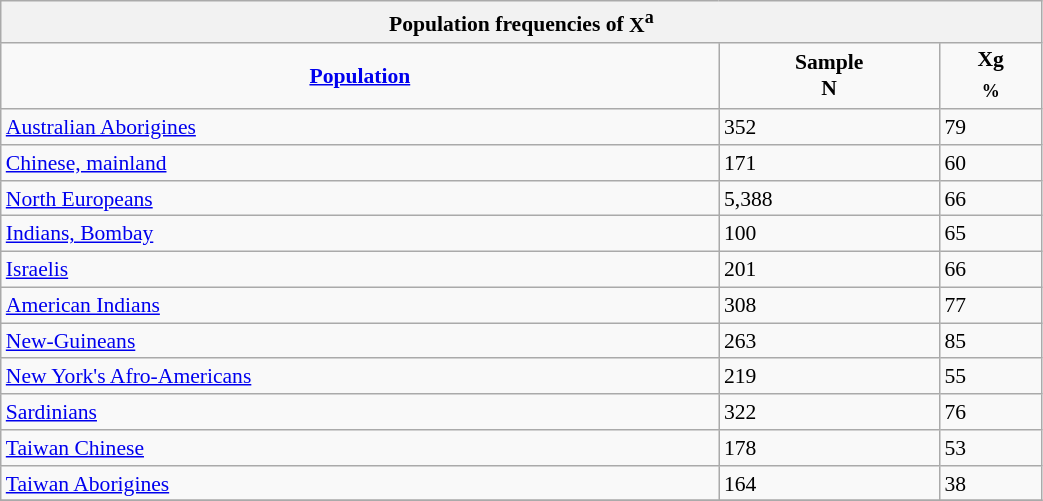<table class="wikitable" style="text-align:left; font-size: 90%; width:55%">
<tr>
<th align=center colspan=7>Population frequencies of <strong>X<sup>a</sup></strong></th>
</tr>
<tr>
<td align="center"><strong><a href='#'>Population</a></strong></td>
<td align="center"><strong>Sample</strong><br><strong>N</strong></td>
<td align="center"><strong>Xg<br><sub>%</sub></strong></td>
</tr>
<tr>
<td><a href='#'>Australian Aborigines</a></td>
<td>352</td>
<td>79</td>
</tr>
<tr>
<td><a href='#'>Chinese, mainland</a></td>
<td>171</td>
<td>60</td>
</tr>
<tr>
<td><a href='#'>North Europeans</a></td>
<td>5,388</td>
<td>66</td>
</tr>
<tr>
<td><a href='#'>Indians, Bombay</a></td>
<td>100</td>
<td>65</td>
</tr>
<tr>
<td><a href='#'>Israelis</a></td>
<td>201</td>
<td>66</td>
</tr>
<tr>
<td><a href='#'>American Indians</a></td>
<td>308</td>
<td>77</td>
</tr>
<tr>
<td><a href='#'>New-Guineans</a></td>
<td>263</td>
<td>85</td>
</tr>
<tr>
<td><a href='#'>New York's Afro-Americans</a></td>
<td>219</td>
<td>55</td>
</tr>
<tr>
<td><a href='#'>Sardinians</a></td>
<td>322</td>
<td>76</td>
</tr>
<tr>
<td><a href='#'>Taiwan Chinese</a></td>
<td>178</td>
<td>53</td>
</tr>
<tr>
<td><a href='#'>Taiwan Aborigines</a></td>
<td>164</td>
<td>38</td>
</tr>
<tr>
</tr>
</table>
